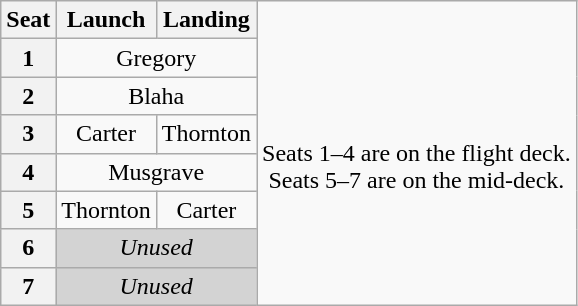<table class="wikitable" style="text-align:center">
<tr>
<th>Seat</th>
<th>Launch</th>
<th>Landing</th>
<td rowspan=8><br>Seats 1–4 are on the flight deck.<br>Seats 5–7 are on the mid-deck.</td>
</tr>
<tr>
<th>1</th>
<td colspan=2>Gregory</td>
</tr>
<tr>
<th>2</th>
<td colspan=2>Blaha</td>
</tr>
<tr>
<th>3</th>
<td>Carter</td>
<td>Thornton</td>
</tr>
<tr>
<th>4</th>
<td colspan=2>Musgrave</td>
</tr>
<tr>
<th>5</th>
<td>Thornton</td>
<td>Carter</td>
</tr>
<tr>
<th>6</th>
<td colspan=2 style="background-color:lightgray"><em>Unused</em></td>
</tr>
<tr>
<th>7</th>
<td colspan=2 style="background-color:lightgray"><em>Unused</em></td>
</tr>
</table>
